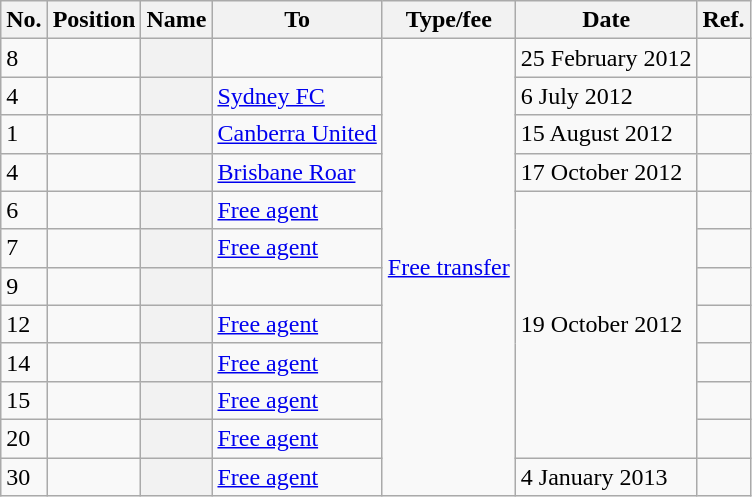<table class="wikitable plainrowheaders sortable" style="text-align:center; text-align:left">
<tr>
<th>No.</th>
<th>Position</th>
<th>Name</th>
<th>To</th>
<th>Type/fee</th>
<th>Date</th>
<th>Ref.</th>
</tr>
<tr>
<td>8</td>
<td></td>
<th scope="row"></th>
<td></td>
<td rowspan="12"><a href='#'>Free transfer</a></td>
<td>25 February 2012</td>
<td></td>
</tr>
<tr>
<td>4</td>
<td></td>
<th scope="row"></th>
<td><a href='#'>Sydney FC</a></td>
<td>6 July 2012</td>
<td></td>
</tr>
<tr>
<td>1</td>
<td></td>
<th scope="row"></th>
<td><a href='#'>Canberra United</a></td>
<td>15 August 2012</td>
<td></td>
</tr>
<tr>
<td>4</td>
<td></td>
<th scope="row"></th>
<td><a href='#'>Brisbane Roar</a></td>
<td>17 October 2012</td>
<td></td>
</tr>
<tr>
<td>6</td>
<td></td>
<th scope="row"></th>
<td><a href='#'>Free agent</a></td>
<td rowspan="7">19 October 2012</td>
<td></td>
</tr>
<tr>
<td>7</td>
<td></td>
<th scope="row"></th>
<td><a href='#'>Free agent</a></td>
<td></td>
</tr>
<tr>
<td>9</td>
<td></td>
<th scope="row"></th>
<td></td>
<td></td>
</tr>
<tr>
<td>12</td>
<td></td>
<th scope="row"></th>
<td><a href='#'>Free agent</a></td>
<td></td>
</tr>
<tr>
<td>14</td>
<td></td>
<th scope="row"></th>
<td><a href='#'>Free agent</a></td>
<td></td>
</tr>
<tr>
<td>15</td>
<td></td>
<th scope="row"></th>
<td><a href='#'>Free agent</a></td>
<td></td>
</tr>
<tr>
<td>20</td>
<td></td>
<th scope="row"></th>
<td><a href='#'>Free agent</a></td>
<td></td>
</tr>
<tr>
<td>30</td>
<td></td>
<th scope="row"></th>
<td><a href='#'>Free agent</a></td>
<td>4 January 2013</td>
<td></td>
</tr>
</table>
